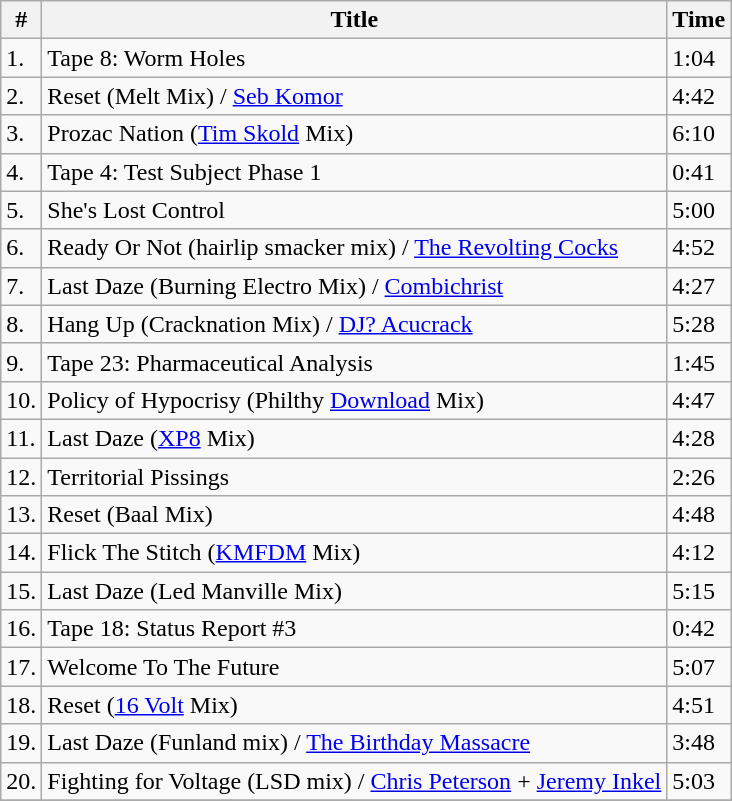<table class="wikitable">
<tr>
<th>#</th>
<th>Title</th>
<th>Time</th>
</tr>
<tr>
<td>1.</td>
<td>Tape 8: Worm Holes</td>
<td>1:04</td>
</tr>
<tr>
<td>2.</td>
<td>Reset (Melt Mix) / <a href='#'>Seb Komor</a></td>
<td>4:42</td>
</tr>
<tr>
<td>3.</td>
<td>Prozac Nation (<a href='#'>Tim Skold</a> Mix)</td>
<td>6:10</td>
</tr>
<tr>
<td>4.</td>
<td>Tape 4: Test Subject Phase 1</td>
<td>0:41</td>
</tr>
<tr>
<td>5.</td>
<td>She's Lost Control</td>
<td>5:00</td>
</tr>
<tr>
<td>6.</td>
<td>Ready Or Not (hairlip smacker mix) / <a href='#'>The Revolting Cocks</a></td>
<td>4:52</td>
</tr>
<tr>
<td>7.</td>
<td>Last Daze (Burning Electro Mix) / <a href='#'>Combichrist</a></td>
<td>4:27</td>
</tr>
<tr>
<td>8.</td>
<td>Hang Up (Cracknation Mix) / <a href='#'>DJ? Acucrack</a></td>
<td>5:28</td>
</tr>
<tr>
<td>9.</td>
<td>Tape 23: Pharmaceutical Analysis</td>
<td>1:45</td>
</tr>
<tr>
<td>10.</td>
<td>Policy of Hypocrisy (Philthy <a href='#'>Download</a> Mix)</td>
<td>4:47</td>
</tr>
<tr>
<td>11.</td>
<td>Last Daze (<a href='#'>XP8</a> Mix)</td>
<td>4:28</td>
</tr>
<tr>
<td>12.</td>
<td>Territorial Pissings</td>
<td>2:26</td>
</tr>
<tr>
<td>13.</td>
<td>Reset (Baal Mix)</td>
<td>4:48</td>
</tr>
<tr>
<td>14.</td>
<td>Flick The Stitch (<a href='#'>KMFDM</a> Mix)</td>
<td>4:12</td>
</tr>
<tr>
<td>15.</td>
<td>Last Daze (Led Manville Mix)</td>
<td>5:15</td>
</tr>
<tr>
<td>16.</td>
<td>Tape 18: Status Report #3</td>
<td>0:42</td>
</tr>
<tr>
<td>17.</td>
<td>Welcome To The Future</td>
<td>5:07</td>
</tr>
<tr>
<td>18.</td>
<td>Reset (<a href='#'>16 Volt</a> Mix)</td>
<td>4:51</td>
</tr>
<tr>
<td>19.</td>
<td>Last Daze (Funland mix) / <a href='#'>The Birthday Massacre</a></td>
<td>3:48</td>
</tr>
<tr>
<td>20.</td>
<td>Fighting for Voltage (LSD mix)  / <a href='#'>Chris Peterson</a> + <a href='#'>Jeremy Inkel</a></td>
<td>5:03</td>
</tr>
<tr>
</tr>
</table>
